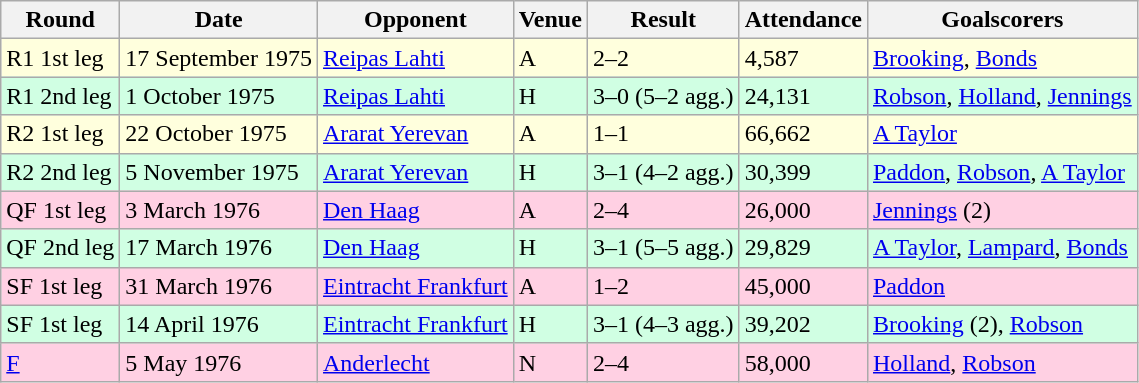<table class="wikitable">
<tr>
<th>Round</th>
<th>Date</th>
<th>Opponent</th>
<th>Venue</th>
<th>Result</th>
<th>Attendance</th>
<th>Goalscorers</th>
</tr>
<tr style="background-color: #ffffdd;">
<td>R1 1st leg</td>
<td>17 September 1975</td>
<td><a href='#'>Reipas Lahti</a></td>
<td>A</td>
<td>2–2</td>
<td>4,587</td>
<td><a href='#'>Brooking</a>, <a href='#'>Bonds</a></td>
</tr>
<tr style="background-color: #d0ffe3;">
<td>R1 2nd leg</td>
<td>1 October 1975</td>
<td><a href='#'>Reipas Lahti</a></td>
<td>H</td>
<td>3–0 (5–2 agg.)</td>
<td>24,131</td>
<td><a href='#'>Robson</a>, <a href='#'>Holland</a>, <a href='#'>Jennings</a></td>
</tr>
<tr style="background-color: #ffffdd;">
<td>R2 1st leg</td>
<td>22 October 1975</td>
<td><a href='#'>Ararat Yerevan</a></td>
<td>A</td>
<td>1–1</td>
<td>66,662</td>
<td><a href='#'>A Taylor</a></td>
</tr>
<tr style="background-color: #d0ffe3;">
<td>R2 2nd leg</td>
<td>5 November 1975</td>
<td><a href='#'>Ararat Yerevan</a></td>
<td>H</td>
<td>3–1 (4–2 agg.)</td>
<td>30,399</td>
<td><a href='#'>Paddon</a>, <a href='#'>Robson</a>, <a href='#'>A Taylor</a></td>
</tr>
<tr style="background-color: #ffd0e3;">
<td>QF 1st leg</td>
<td>3 March 1976</td>
<td><a href='#'>Den Haag</a></td>
<td>A</td>
<td>2–4</td>
<td>26,000</td>
<td><a href='#'>Jennings</a> (2)</td>
</tr>
<tr style="background-color: #d0ffe3;">
<td>QF 2nd leg</td>
<td>17 March 1976</td>
<td><a href='#'>Den Haag</a></td>
<td>H</td>
<td>3–1 (5–5 agg.)</td>
<td>29,829</td>
<td><a href='#'>A Taylor</a>, <a href='#'>Lampard</a>, <a href='#'>Bonds</a></td>
</tr>
<tr style="background-color: #ffd0e3;">
<td>SF 1st leg</td>
<td>31 March 1976</td>
<td><a href='#'>Eintracht Frankfurt</a></td>
<td>A</td>
<td>1–2</td>
<td>45,000</td>
<td><a href='#'>Paddon</a></td>
</tr>
<tr style="background-color: #d0ffe3;">
<td>SF 1st leg</td>
<td>14 April 1976</td>
<td><a href='#'>Eintracht Frankfurt</a></td>
<td>H</td>
<td>3–1 (4–3 agg.)</td>
<td>39,202</td>
<td><a href='#'>Brooking</a> (2), <a href='#'>Robson</a></td>
</tr>
<tr style="background-color: #ffd0e3;">
<td><a href='#'>F</a></td>
<td>5 May 1976</td>
<td><a href='#'>Anderlecht</a></td>
<td>N</td>
<td>2–4</td>
<td>58,000</td>
<td><a href='#'>Holland</a>, <a href='#'>Robson</a></td>
</tr>
</table>
